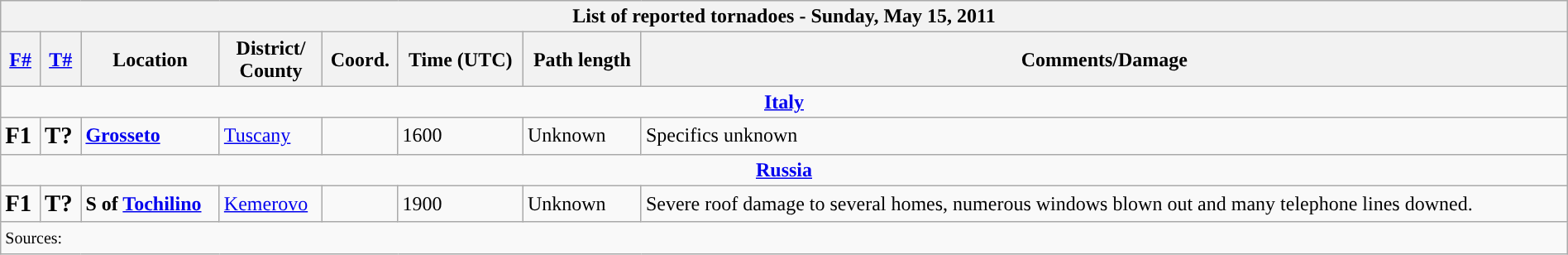<table class="wikitable collapsible" width="100%">
<tr>
<th colspan="8">List of reported tornadoes - Sunday, May 15, 2011</th>
</tr>
<tr>
<th><a href='#'>F#</a></th>
<th><a href='#'>T#</a></th>
<th>Location</th>
<th>District/<br>County</th>
<th>Coord.</th>
<th>Time (UTC)</th>
<th>Path length</th>
<th>Comments/Damage</th>
</tr>
<tr>
<td colspan="8" align=center><strong><a href='#'>Italy</a></strong></td>
</tr>
<tr>
<td><big><strong>F1</strong></big></td>
<td><big><strong>T?</strong></big></td>
<td><strong><a href='#'>Grosseto</a></strong></td>
<td><a href='#'>Tuscany</a></td>
<td></td>
<td>1600</td>
<td>Unknown</td>
<td>Specifics unknown</td>
</tr>
<tr>
<td colspan="8" align=center><strong><a href='#'>Russia</a></strong></td>
</tr>
<tr>
<td><big><strong>F1</strong></big></td>
<td><big><strong>T?</strong></big></td>
<td><strong>S of <a href='#'>Tochilino</a></strong></td>
<td><a href='#'>Kemerovo</a></td>
<td></td>
<td>1900</td>
<td>Unknown</td>
<td>Severe roof damage to several homes, numerous windows blown out and many telephone lines downed.</td>
</tr>
<tr>
<td colspan="8"><small>Sources:  </small></td>
</tr>
</table>
